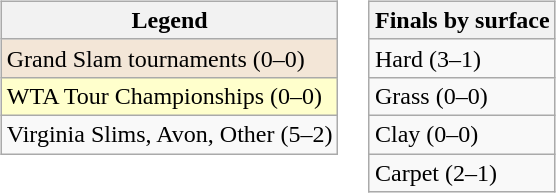<table>
<tr valign=top>
<td><br><table class="wikitable sortable mw-collapsible mw-collapsed">
<tr>
<th>Legend</th>
</tr>
<tr>
<td style="background:#f3e6d7;">Grand Slam tournaments (0–0)</td>
</tr>
<tr>
<td style="background:#ffffcc;">WTA Tour Championships (0–0)</td>
</tr>
<tr>
<td>Virginia Slims, Avon, Other (5–2)</td>
</tr>
</table>
</td>
<td><br><table class="wikitable sortable mw-collapsible mw-collapsed">
<tr>
<th>Finals by surface</th>
</tr>
<tr>
<td>Hard (3–1)</td>
</tr>
<tr>
<td>Grass (0–0)</td>
</tr>
<tr>
<td>Clay (0–0)</td>
</tr>
<tr>
<td>Carpet (2–1)</td>
</tr>
</table>
</td>
</tr>
</table>
